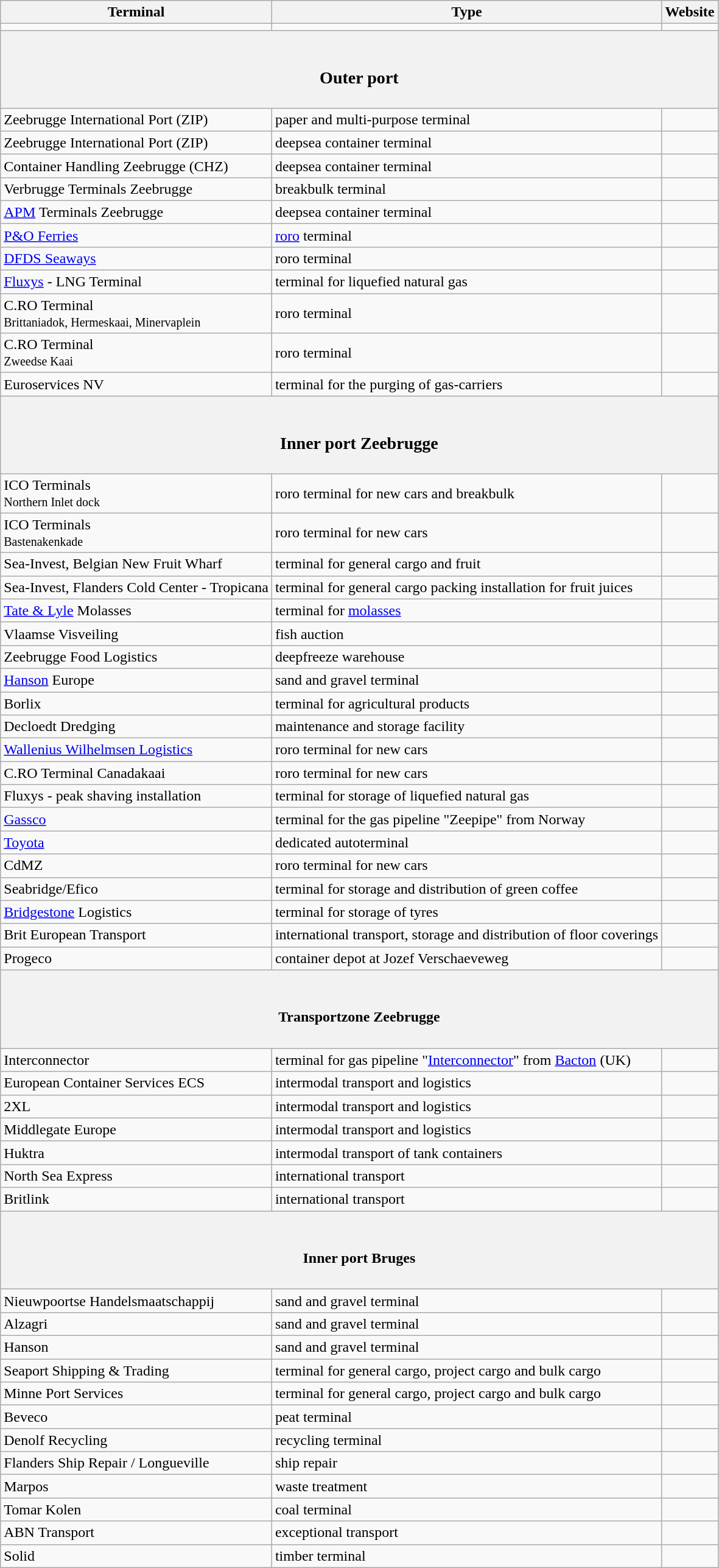<table class="wikitable">
<tr>
<th>Terminal</th>
<th>Type</th>
<th>Website</th>
</tr>
<tr>
<td></td>
<td></td>
<td></td>
</tr>
<tr>
<th colspan="3"><br><h3>Outer port</h3></th>
</tr>
<tr>
<td>Zeebrugge International Port (ZIP)</td>
<td>paper and multi-purpose terminal</td>
<td></td>
</tr>
<tr>
<td>Zeebrugge International Port (ZIP)</td>
<td>deepsea container terminal</td>
<td></td>
</tr>
<tr>
<td>Container Handling Zeebrugge (CHZ)</td>
<td>deepsea container terminal</td>
<td></td>
</tr>
<tr>
<td>Verbrugge Terminals Zeebrugge</td>
<td>breakbulk terminal</td>
<td></td>
</tr>
<tr>
<td><a href='#'>APM</a> Terminals Zeebrugge</td>
<td>deepsea container terminal</td>
<td></td>
</tr>
<tr>
<td><a href='#'>P&O Ferries</a></td>
<td><a href='#'>roro</a> terminal</td>
<td></td>
</tr>
<tr>
<td><a href='#'>DFDS Seaways</a></td>
<td>roro terminal</td>
<td></td>
</tr>
<tr>
<td><a href='#'>Fluxys</a> - LNG Terminal</td>
<td>terminal for liquefied natural gas</td>
<td></td>
</tr>
<tr>
<td>C.RO Terminal<br><small>Brittaniadok, Hermeskaai, Minervaplein</small></td>
<td>roro terminal</td>
<td></td>
</tr>
<tr>
<td>C.RO Terminal<br><small>Zweedse Kaai</small></td>
<td>roro terminal</td>
<td></td>
</tr>
<tr>
<td>Euroservices NV</td>
<td>terminal for the purging of gas-carriers</td>
<td></td>
</tr>
<tr>
<th colspan="3"><br><h3>Inner port Zeebrugge</h3></th>
</tr>
<tr>
<td>ICO Terminals<br><small>Northern Inlet dock</small></td>
<td>roro terminal for new cars and breakbulk</td>
<td></td>
</tr>
<tr>
<td>ICO Terminals<br><small>Bastenakenkade</small></td>
<td>roro terminal for new cars</td>
<td></td>
</tr>
<tr>
<td>Sea-Invest, Belgian New Fruit Wharf</td>
<td>terminal for general cargo and fruit</td>
<td></td>
</tr>
<tr>
<td>Sea-Invest, Flanders Cold Center - Tropicana</td>
<td>terminal for general cargo packing installation for fruit juices</td>
<td></td>
</tr>
<tr>
<td><a href='#'>Tate & Lyle</a> Molasses</td>
<td>terminal for <a href='#'>molasses</a></td>
<td></td>
</tr>
<tr>
<td>Vlaamse Visveiling</td>
<td>fish auction</td>
<td></td>
</tr>
<tr>
<td>Zeebrugge Food Logistics</td>
<td>deepfreeze warehouse</td>
<td></td>
</tr>
<tr>
<td><a href='#'>Hanson</a> Europe</td>
<td>sand and gravel terminal</td>
<td></td>
</tr>
<tr>
<td>Borlix</td>
<td>terminal for agricultural products</td>
<td></td>
</tr>
<tr>
<td>Decloedt Dredging</td>
<td>maintenance and storage facility</td>
<td></td>
</tr>
<tr>
<td><a href='#'>Wallenius Wilhelmsen Logistics</a></td>
<td>roro terminal for new cars</td>
<td></td>
</tr>
<tr>
<td>C.RO Terminal Canadakaai</td>
<td>roro terminal for new cars</td>
<td></td>
</tr>
<tr>
<td>Fluxys - peak shaving installation</td>
<td>terminal for storage of liquefied natural gas</td>
<td></td>
</tr>
<tr>
<td><a href='#'>Gassco</a></td>
<td>terminal for the gas pipeline "Zeepipe" from Norway</td>
<td></td>
</tr>
<tr>
<td><a href='#'>Toyota</a></td>
<td>dedicated autoterminal</td>
<td></td>
</tr>
<tr>
<td>CdMZ</td>
<td>roro terminal for new cars</td>
<td></td>
</tr>
<tr>
<td>Seabridge/Efico</td>
<td>terminal for storage and distribution of green coffee</td>
<td></td>
</tr>
<tr>
<td><a href='#'>Bridgestone</a> Logistics</td>
<td>terminal for storage of tyres</td>
<td></td>
</tr>
<tr>
<td>Brit European Transport</td>
<td>international transport, storage and distribution of floor coverings</td>
<td></td>
</tr>
<tr>
<td>Progeco</td>
<td>container depot at Jozef Verschaeveweg</td>
<td></td>
</tr>
<tr>
<th colspan="3"><br><h4>Transportzone Zeebrugge</h4></th>
</tr>
<tr>
<td>Interconnector</td>
<td>terminal for gas pipeline "<a href='#'>Interconnector</a>" from <a href='#'>Bacton</a> (UK)</td>
<td></td>
</tr>
<tr>
<td>European Container Services ECS</td>
<td>intermodal transport and logistics</td>
<td></td>
</tr>
<tr>
<td>2XL</td>
<td>intermodal transport and logistics</td>
<td></td>
</tr>
<tr>
<td>Middlegate Europe</td>
<td>intermodal transport and logistics</td>
<td></td>
</tr>
<tr>
<td>Huktra</td>
<td>intermodal transport of tank containers</td>
<td></td>
</tr>
<tr>
<td>North Sea Express</td>
<td>international transport</td>
<td></td>
</tr>
<tr>
<td>Britlink</td>
<td>international transport</td>
<td></td>
</tr>
<tr>
<th colspan="3"><br><h4>Inner port Bruges</h4></th>
</tr>
<tr>
<td>Nieuwpoortse Handelsmaatschappij</td>
<td>sand and gravel terminal</td>
<td></td>
</tr>
<tr>
<td>Alzagri</td>
<td>sand and gravel terminal</td>
<td></td>
</tr>
<tr>
<td>Hanson</td>
<td>sand and gravel terminal</td>
<td></td>
</tr>
<tr>
<td>Seaport Shipping & Trading</td>
<td>terminal for general cargo, project cargo and bulk cargo</td>
<td></td>
</tr>
<tr>
<td>Minne Port Services</td>
<td>terminal for general cargo, project cargo and bulk cargo</td>
<td></td>
</tr>
<tr>
<td>Beveco</td>
<td>peat terminal</td>
<td></td>
</tr>
<tr>
<td>Denolf Recycling</td>
<td>recycling terminal</td>
<td></td>
</tr>
<tr>
<td>Flanders Ship Repair / Longueville</td>
<td>ship repair</td>
<td></td>
</tr>
<tr>
<td>Marpos</td>
<td>waste treatment</td>
<td></td>
</tr>
<tr>
<td>Tomar Kolen</td>
<td>coal terminal</td>
<td></td>
</tr>
<tr>
<td>ABN Transport</td>
<td>exceptional transport</td>
<td></td>
</tr>
<tr>
<td>Solid</td>
<td>timber terminal</td>
<td></td>
</tr>
</table>
